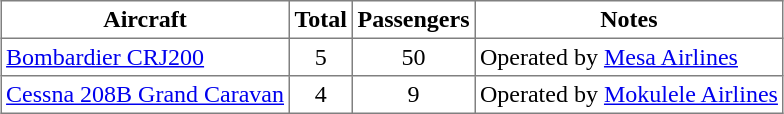<table class="toccolours" border="1" cellpadding="3" style="border-collapse:collapse; margin-left:auto; margin-right:auto">
<tr>
<th>Aircraft</th>
<th>Total</th>
<th>Passengers</th>
<th>Notes</th>
</tr>
<tr>
<td><a href='#'>Bombardier CRJ200</a></td>
<td align=center>5</td>
<td align=center>50</td>
<td>Operated by <a href='#'>Mesa Airlines</a></td>
</tr>
<tr>
<td><a href='#'>Cessna 208B Grand Caravan</a></td>
<td align=center>4</td>
<td align=center>9</td>
<td>Operated by <a href='#'>Mokulele Airlines</a></td>
</tr>
</table>
